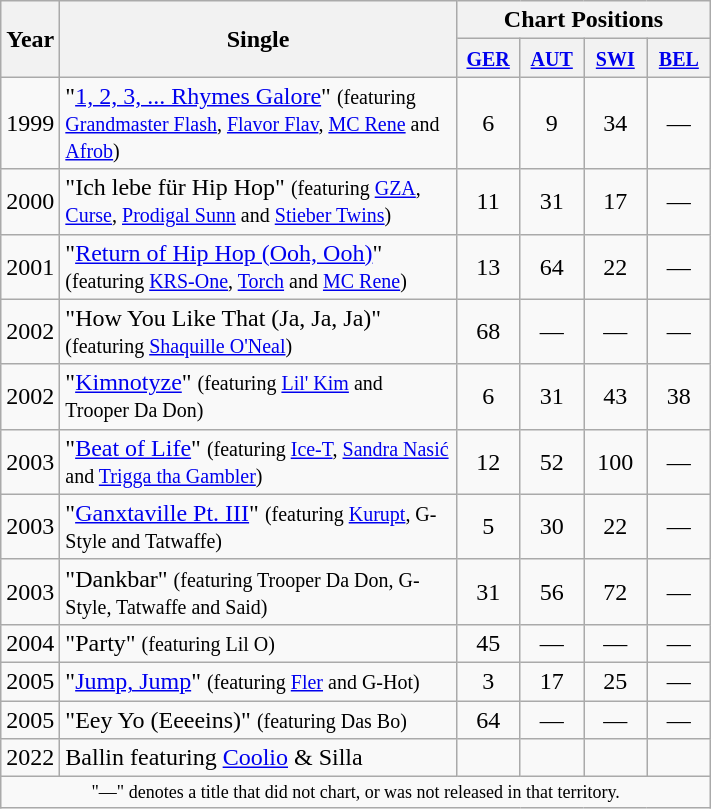<table class="wikitable">
<tr>
<th style="width:30px;" rowspan="2">Year</th>
<th style="width:257px;" rowspan="2"><strong>Single</strong></th>
<th colspan="4"><strong>Chart Positions</strong></th>
</tr>
<tr>
<th style="width:35px;"><small><a href='#'>GER</a></small><br></th>
<th style="width:35px;"><small><a href='#'>AUT</a></small><br></th>
<th style="width:35px;"><small><a href='#'>SWI</a></small><br></th>
<th style="width:35px;"><small><a href='#'>BEL</a></small><br></th>
</tr>
<tr>
<td>1999</td>
<td>"<a href='#'>1, 2, 3, ... Rhymes Galore</a>" <small>(featuring <a href='#'>Grandmaster Flash</a>, <a href='#'>Flavor Flav</a>, <a href='#'>MC Rene</a> and <a href='#'>Afrob</a>)</small></td>
<td style="text-align:center;">6</td>
<td style="text-align:center;">9</td>
<td style="text-align:center;">34</td>
<td style="text-align:center;">—</td>
</tr>
<tr>
<td>2000</td>
<td>"Ich lebe für Hip Hop" <small>(featuring <a href='#'>GZA</a>, <a href='#'>Curse</a>, <a href='#'>Prodigal Sunn</a> and <a href='#'>Stieber Twins</a>)</small></td>
<td style="text-align:center;">11</td>
<td style="text-align:center;">31</td>
<td style="text-align:center;">17</td>
<td style="text-align:center;">—</td>
</tr>
<tr>
<td>2001</td>
<td>"<a href='#'>Return of Hip Hop (Ooh, Ooh)</a>" <small>(featuring <a href='#'>KRS-One</a>, <a href='#'>Torch</a> and <a href='#'>MC Rene</a>)</small></td>
<td style="text-align:center;">13</td>
<td style="text-align:center;">64</td>
<td style="text-align:center;">22</td>
<td style="text-align:center;">—</td>
</tr>
<tr>
<td>2002</td>
<td>"How You Like That (Ja, Ja, Ja)" <small>(featuring <a href='#'>Shaquille O'Neal</a>)</small></td>
<td style="text-align:center;">68</td>
<td style="text-align:center;">—</td>
<td style="text-align:center;">—</td>
<td style="text-align:center;">—</td>
</tr>
<tr>
<td>2002</td>
<td>"<a href='#'>Kimnotyze</a>" <small>(featuring <a href='#'>Lil' Kim</a> and Trooper Da Don)</small></td>
<td style="text-align:center;">6</td>
<td style="text-align:center;">31</td>
<td style="text-align:center;">43</td>
<td style="text-align:center;">38</td>
</tr>
<tr>
<td>2003</td>
<td>"<a href='#'>Beat of Life</a>" <small>(featuring <a href='#'>Ice-T</a>, <a href='#'>Sandra Nasić</a> and <a href='#'>Trigga tha Gambler</a>)</small></td>
<td style="text-align:center;">12</td>
<td style="text-align:center;">52</td>
<td style="text-align:center;">100</td>
<td style="text-align:center;">—</td>
</tr>
<tr>
<td>2003</td>
<td>"<a href='#'>Ganxtaville Pt. III</a>" <small>(featuring <a href='#'>Kurupt</a>, G-Style and Tatwaffe)</small></td>
<td style="text-align:center;">5</td>
<td style="text-align:center;">30</td>
<td style="text-align:center;">22</td>
<td style="text-align:center;">—</td>
</tr>
<tr>
<td>2003</td>
<td>"Dankbar" <small>(featuring Trooper Da Don, G-Style, Tatwaffe and Said)</small></td>
<td style="text-align:center;">31</td>
<td style="text-align:center;">56</td>
<td style="text-align:center;">72</td>
<td style="text-align:center;">—</td>
</tr>
<tr>
<td>2004</td>
<td>"Party" <small>(featuring Lil O)</small></td>
<td style="text-align:center;">45</td>
<td style="text-align:center;">—</td>
<td style="text-align:center;">—</td>
<td style="text-align:center;">—</td>
</tr>
<tr>
<td>2005</td>
<td>"<a href='#'>Jump, Jump</a>" <small>(featuring <a href='#'>Fler</a> and G-Hot)</small></td>
<td style="text-align:center;">3</td>
<td style="text-align:center;">17</td>
<td style="text-align:center;">25</td>
<td style="text-align:center;">—</td>
</tr>
<tr>
<td>2005</td>
<td>"Eey Yo (Eeeeins)" <small>(featuring Das Bo)</small></td>
<td style="text-align:center;">64</td>
<td style="text-align:center;">—</td>
<td style="text-align:center;">—</td>
<td style="text-align:center;">—</td>
</tr>
<tr>
<td>2022</td>
<td>Ballin featuring  <a href='#'>Coolio</a> & Silla</td>
<td></td>
<td></td>
<td></td>
<td></td>
</tr>
<tr>
<td colspan="6" align="center" style="font-size:9pt">"—" denotes a title that did not chart, or was not released in that territory.</td>
</tr>
</table>
